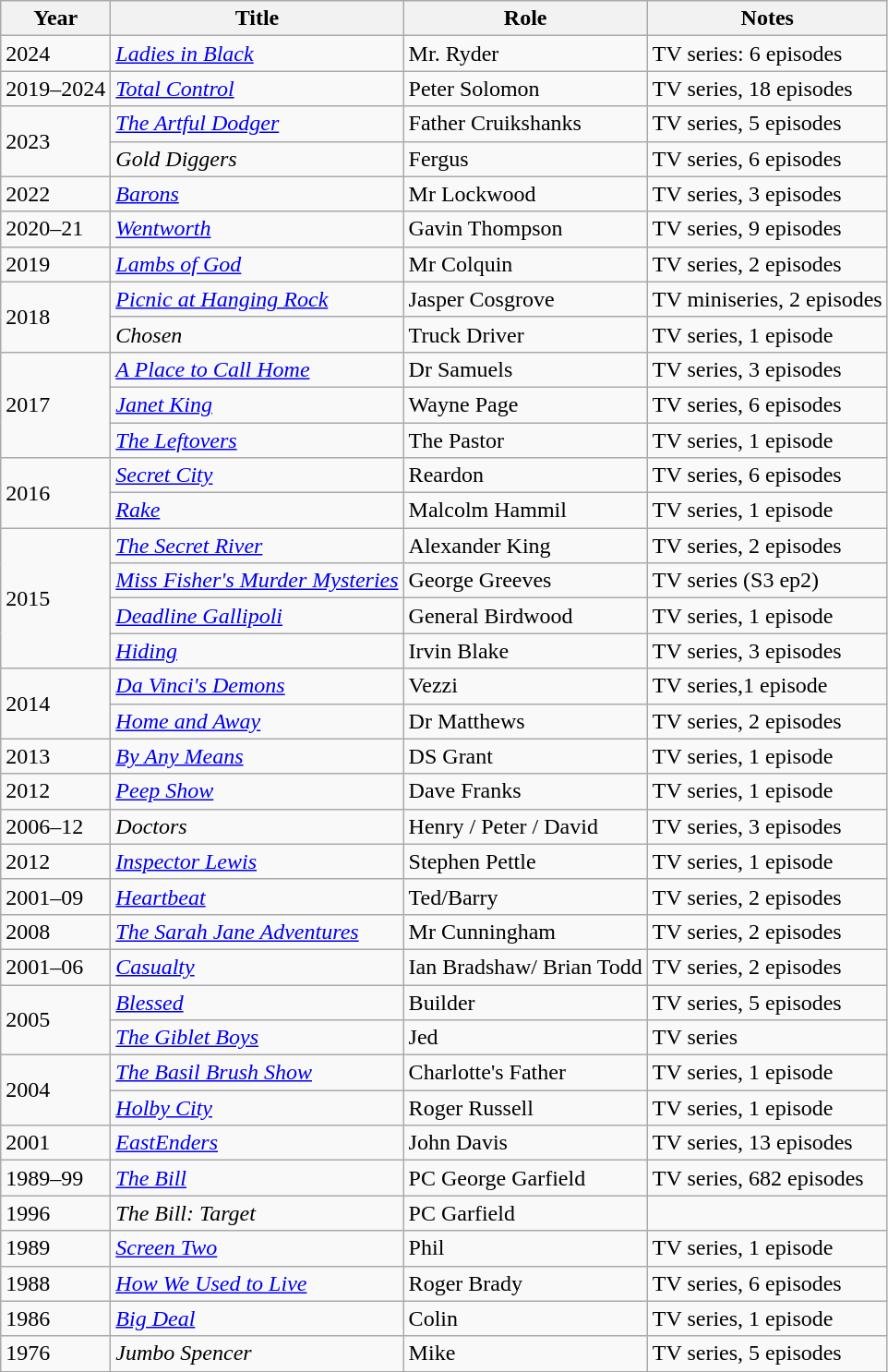<table class="wikitable">
<tr>
<th>Year</th>
<th>Title</th>
<th>Role</th>
<th>Notes</th>
</tr>
<tr>
<td>2024</td>
<td><em><a href='#'>Ladies in Black</a></em></td>
<td>Mr. Ryder</td>
<td>TV series: 6 episodes</td>
</tr>
<tr>
<td>2019–2024</td>
<td><em><a href='#'>Total Control</a></em></td>
<td>Peter Solomon</td>
<td>TV series, 18 episodes</td>
</tr>
<tr>
<td rowspan="2">2023</td>
<td><em><a href='#'>The Artful Dodger</a></em></td>
<td>Father Cruikshanks</td>
<td>TV series, 5 episodes</td>
</tr>
<tr>
<td><em>Gold Diggers</em></td>
<td>Fergus</td>
<td>TV series, 6 episodes</td>
</tr>
<tr>
<td>2022</td>
<td><em><a href='#'>Barons</a></em></td>
<td>Mr Lockwood</td>
<td>TV series, 3 episodes</td>
</tr>
<tr>
<td>2020–21</td>
<td><em><a href='#'>Wentworth</a></em></td>
<td>Gavin Thompson</td>
<td>TV series, 9 episodes</td>
</tr>
<tr>
<td>2019</td>
<td><em><a href='#'>Lambs of God</a></em></td>
<td>Mr Colquin</td>
<td>TV series, 2 episodes</td>
</tr>
<tr>
<td rowspan="2">2018</td>
<td><em><a href='#'>Picnic at Hanging Rock</a></em></td>
<td>Jasper Cosgrove</td>
<td>TV miniseries, 2 episodes</td>
</tr>
<tr>
<td><em>Chosen</em></td>
<td>Truck Driver</td>
<td>TV series, 1 episode</td>
</tr>
<tr>
<td rowspan="3">2017</td>
<td><em><a href='#'>A Place to Call Home</a></em></td>
<td>Dr Samuels</td>
<td>TV series, 3 episodes</td>
</tr>
<tr>
<td><em><a href='#'>Janet King</a></em></td>
<td>Wayne Page</td>
<td>TV series, 6 episodes</td>
</tr>
<tr>
<td><em><a href='#'>The Leftovers</a></em></td>
<td>The Pastor</td>
<td>TV series, 1 episode</td>
</tr>
<tr>
<td rowspan="2">2016</td>
<td><em><a href='#'>Secret City</a></em></td>
<td>Reardon</td>
<td>TV series, 6 episodes</td>
</tr>
<tr>
<td><em><a href='#'>Rake</a></em></td>
<td>Malcolm Hammil</td>
<td>TV series, 1 episode</td>
</tr>
<tr>
<td rowspan="4">2015</td>
<td><em><a href='#'>The Secret River</a></em></td>
<td>Alexander King</td>
<td>TV series, 2 episodes</td>
</tr>
<tr>
<td><em><a href='#'>Miss Fisher's Murder Mysteries</a></em></td>
<td>George Greeves</td>
<td>TV series (S3 ep2)</td>
</tr>
<tr>
<td><em><a href='#'>Deadline Gallipoli</a></em></td>
<td>General Birdwood</td>
<td>TV series, 1 episode</td>
</tr>
<tr>
<td><em><a href='#'>Hiding</a></em></td>
<td>Irvin Blake</td>
<td>TV series, 3 episodes</td>
</tr>
<tr>
<td rowspan="2">2014</td>
<td><em><a href='#'>Da Vinci's Demons</a></em></td>
<td>Vezzi</td>
<td>TV series,1 episode</td>
</tr>
<tr>
<td><em><a href='#'>Home and Away</a></em></td>
<td>Dr Matthews</td>
<td>TV series, 2 episodes</td>
</tr>
<tr>
<td>2013</td>
<td><em><a href='#'>By Any Means</a></em></td>
<td>DS Grant</td>
<td>TV series, 1 episode</td>
</tr>
<tr>
<td>2012</td>
<td><em><a href='#'>Peep Show</a></em></td>
<td>Dave Franks</td>
<td>TV series, 1 episode</td>
</tr>
<tr>
<td>2006–12</td>
<td><em>Doctors</em></td>
<td>Henry / Peter / David</td>
<td>TV series, 3 episodes</td>
</tr>
<tr>
<td>2012</td>
<td><em><a href='#'>Inspector Lewis</a></em></td>
<td>Stephen Pettle</td>
<td>TV series, 1 episode</td>
</tr>
<tr>
<td>2001–09</td>
<td><em><a href='#'>Heartbeat</a></em></td>
<td>Ted/Barry</td>
<td>TV series, 2 episodes</td>
</tr>
<tr>
<td>2008</td>
<td><em><a href='#'>The Sarah Jane Adventures</a></em></td>
<td>Mr Cunningham</td>
<td>TV series, 2 episodes</td>
</tr>
<tr>
<td>2001–06</td>
<td><em><a href='#'>Casualty</a></em></td>
<td>Ian Bradshaw/ Brian Todd</td>
<td>TV series, 2 episodes</td>
</tr>
<tr>
<td rowspan="2">2005</td>
<td><em><a href='#'>Blessed</a></em></td>
<td>Builder</td>
<td>TV series, 5 episodes</td>
</tr>
<tr>
<td><em><a href='#'>The Giblet Boys</a></em></td>
<td>Jed</td>
<td>TV series</td>
</tr>
<tr>
<td rowspan="2">2004</td>
<td><em><a href='#'>The Basil Brush Show</a></em></td>
<td>Charlotte's Father</td>
<td>TV series, 1 episode</td>
</tr>
<tr>
<td><em><a href='#'>Holby City</a></em></td>
<td>Roger Russell</td>
<td>TV series, 1 episode</td>
</tr>
<tr>
<td>2001</td>
<td><em><a href='#'>EastEnders</a></em></td>
<td>John Davis</td>
<td>TV series, 13 episodes</td>
</tr>
<tr>
<td>1989–99</td>
<td><em><a href='#'>The Bill</a></em></td>
<td>PC George Garfield</td>
<td>TV series, 682 episodes</td>
</tr>
<tr>
<td>1996</td>
<td><em>The Bill: Target</em></td>
<td>PC Garfield</td>
<td></td>
</tr>
<tr>
<td>1989</td>
<td><em><a href='#'>Screen Two</a></em></td>
<td>Phil</td>
<td>TV series, 1 episode</td>
</tr>
<tr>
<td>1988</td>
<td><em><a href='#'>How We Used to Live</a></em></td>
<td>Roger Brady</td>
<td>TV series, 6 episodes</td>
</tr>
<tr>
<td>1986</td>
<td><em><a href='#'>Big Deal</a></em></td>
<td>Colin</td>
<td>TV series, 1 episode</td>
</tr>
<tr>
<td>1976</td>
<td><em>Jumbo Spencer</em></td>
<td>Mike</td>
<td>TV series, 5 episodes</td>
</tr>
</table>
